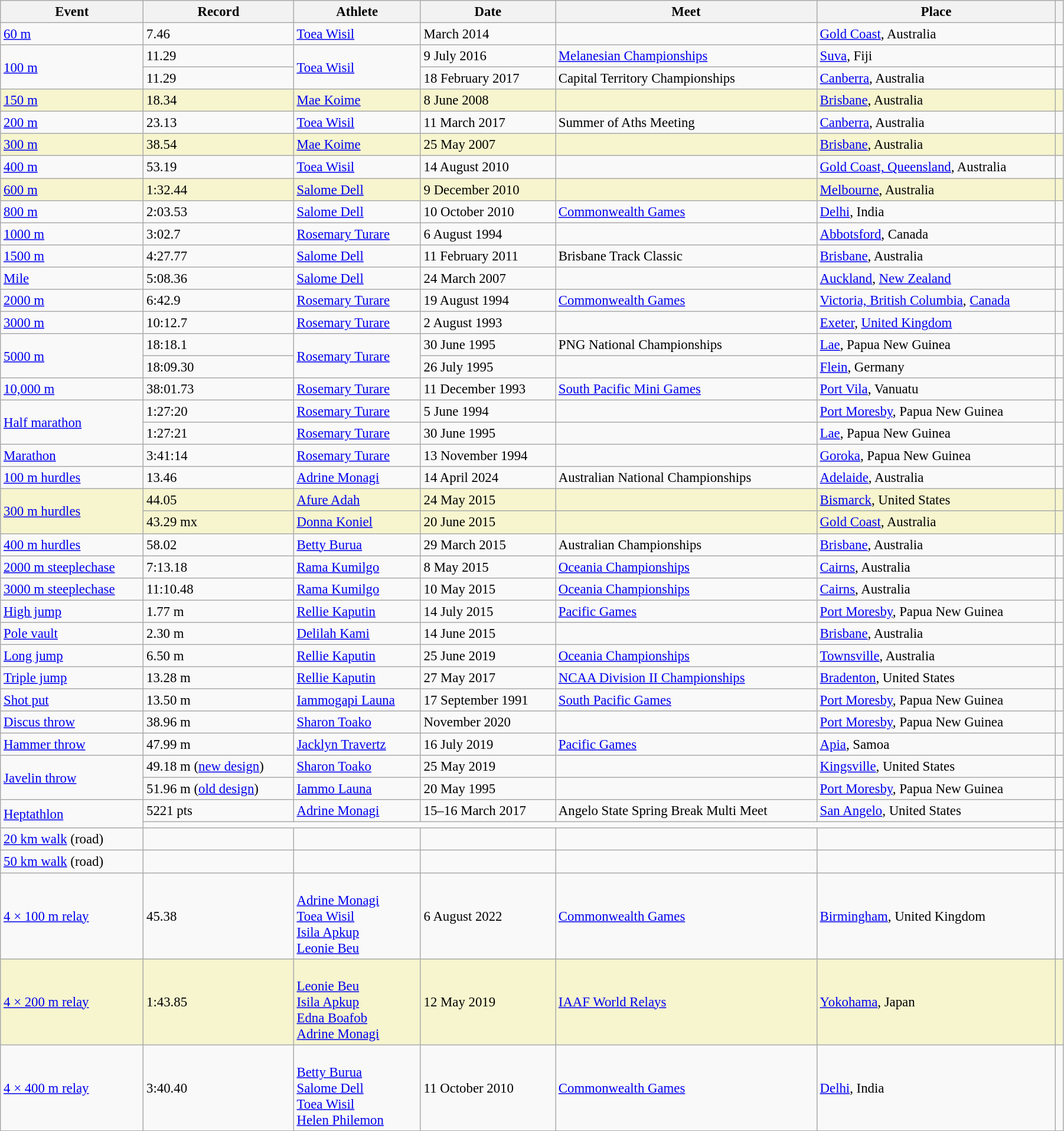<table class="wikitable" style="font-size:95%; width: 95%;">
<tr>
<th>Event</th>
<th>Record</th>
<th>Athlete</th>
<th>Date</th>
<th>Meet</th>
<th>Place</th>
<th></th>
</tr>
<tr>
<td><a href='#'>60 m</a></td>
<td>7.46 </td>
<td><a href='#'>Toea Wisil</a></td>
<td>March 2014</td>
<td></td>
<td><a href='#'>Gold Coast</a>, Australia</td>
<td></td>
</tr>
<tr>
<td rowspan=2><a href='#'>100 m</a></td>
<td>11.29 </td>
<td rowspan=2><a href='#'>Toea Wisil</a></td>
<td>9 July 2016</td>
<td><a href='#'>Melanesian Championships</a></td>
<td><a href='#'>Suva</a>, Fiji</td>
<td></td>
</tr>
<tr>
<td>11.29 </td>
<td>18 February 2017</td>
<td>Capital Territory Championships</td>
<td><a href='#'>Canberra</a>, Australia</td>
<td></td>
</tr>
<tr style="background:#f6F5CE;">
<td><a href='#'>150 m</a></td>
<td>18.34</td>
<td><a href='#'>Mae Koime</a></td>
<td>8 June 2008</td>
<td></td>
<td><a href='#'>Brisbane</a>, Australia</td>
<td></td>
</tr>
<tr>
<td><a href='#'>200 m</a></td>
<td>23.13 </td>
<td><a href='#'>Toea Wisil</a></td>
<td>11 March 2017</td>
<td>Summer of Aths Meeting</td>
<td><a href='#'>Canberra</a>, Australia</td>
<td></td>
</tr>
<tr style="background:#f6F5CE;">
<td><a href='#'>300 m</a></td>
<td>38.54</td>
<td><a href='#'>Mae Koime</a></td>
<td>25 May 2007</td>
<td></td>
<td><a href='#'>Brisbane</a>, Australia</td>
<td></td>
</tr>
<tr>
<td><a href='#'>400 m</a></td>
<td>53.19</td>
<td><a href='#'>Toea Wisil</a></td>
<td>14 August 2010</td>
<td></td>
<td><a href='#'>Gold Coast, Queensland</a>, Australia</td>
<td></td>
</tr>
<tr style="background:#f6F5CE;">
<td><a href='#'>600 m</a></td>
<td>1:32.44</td>
<td><a href='#'>Salome Dell</a></td>
<td>9 December 2010</td>
<td></td>
<td><a href='#'>Melbourne</a>, Australia</td>
<td></td>
</tr>
<tr>
<td><a href='#'>800 m</a></td>
<td>2:03.53</td>
<td><a href='#'>Salome Dell</a></td>
<td>10 October 2010</td>
<td><a href='#'>Commonwealth Games</a></td>
<td><a href='#'>Delhi</a>, India</td>
<td></td>
</tr>
<tr>
<td><a href='#'>1000 m</a></td>
<td>3:02.7 </td>
<td><a href='#'>Rosemary Turare</a></td>
<td>6 August 1994</td>
<td></td>
<td><a href='#'>Abbotsford</a>, Canada</td>
<td></td>
</tr>
<tr>
<td><a href='#'>1500 m</a></td>
<td>4:27.77</td>
<td><a href='#'>Salome Dell</a></td>
<td>11 February 2011</td>
<td>Brisbane Track Classic</td>
<td><a href='#'>Brisbane</a>, Australia</td>
<td></td>
</tr>
<tr>
<td><a href='#'>Mile</a></td>
<td>5:08.36</td>
<td><a href='#'>Salome Dell</a></td>
<td>24 March 2007</td>
<td></td>
<td><a href='#'>Auckland</a>, <a href='#'>New Zealand</a></td>
<td></td>
</tr>
<tr>
<td><a href='#'>2000 m</a></td>
<td>6:42.9 </td>
<td><a href='#'>Rosemary Turare</a></td>
<td>19 August 1994</td>
<td><a href='#'>Commonwealth Games</a></td>
<td><a href='#'>Victoria, British Columbia</a>, <a href='#'>Canada</a></td>
<td></td>
</tr>
<tr>
<td><a href='#'>3000 m</a></td>
<td>10:12.7 </td>
<td><a href='#'>Rosemary Turare</a></td>
<td>2 August 1993</td>
<td></td>
<td><a href='#'>Exeter</a>, <a href='#'>United Kingdom</a></td>
<td></td>
</tr>
<tr>
<td rowspan=2><a href='#'>5000 m</a></td>
<td>18:18.1 </td>
<td rowspan=2><a href='#'>Rosemary Turare</a></td>
<td>30 June 1995</td>
<td>PNG National Championships</td>
<td><a href='#'>Lae</a>, Papua New Guinea</td>
<td></td>
</tr>
<tr>
<td>18:09.30  </td>
<td>26 July 1995</td>
<td></td>
<td><a href='#'>Flein</a>, Germany</td>
<td></td>
</tr>
<tr>
<td><a href='#'>10,000 m</a></td>
<td>38:01.73</td>
<td><a href='#'>Rosemary Turare</a></td>
<td>11 December 1993</td>
<td><a href='#'>South Pacific Mini Games</a></td>
<td><a href='#'>Port Vila</a>, Vanuatu</td>
<td></td>
</tr>
<tr>
<td rowspan=2><a href='#'>Half marathon</a></td>
<td>1:27:20</td>
<td><a href='#'>Rosemary Turare</a></td>
<td>5 June 1994</td>
<td></td>
<td><a href='#'>Port Moresby</a>, Papua New Guinea</td>
<td></td>
</tr>
<tr>
<td>1:27:21</td>
<td><a href='#'>Rosemary Turare</a></td>
<td>30 June 1995</td>
<td></td>
<td><a href='#'>Lae</a>, Papua New Guinea</td>
<td></td>
</tr>
<tr>
<td><a href='#'>Marathon</a></td>
<td>3:41:14</td>
<td><a href='#'>Rosemary Turare</a></td>
<td>13 November 1994</td>
<td></td>
<td><a href='#'>Goroka</a>, Papua New Guinea</td>
<td></td>
</tr>
<tr>
<td><a href='#'>100 m hurdles</a></td>
<td>13.46 </td>
<td><a href='#'>Adrine Monagi</a></td>
<td>14 April 2024</td>
<td>Australian National Championships</td>
<td><a href='#'>Adelaide</a>, Australia</td>
<td></td>
</tr>
<tr style="background:#f6F5CE;">
<td rowspan=2><a href='#'>300 m hurdles</a></td>
<td>44.05</td>
<td><a href='#'>Afure Adah</a></td>
<td>24 May 2015</td>
<td></td>
<td><a href='#'>Bismarck</a>, United States</td>
<td></td>
</tr>
<tr style="background:#f6F5CE;">
<td>43.29 mx</td>
<td><a href='#'>Donna Koniel</a></td>
<td>20 June 2015</td>
<td></td>
<td><a href='#'>Gold Coast</a>, Australia</td>
<td></td>
</tr>
<tr>
<td><a href='#'>400 m hurdles</a></td>
<td>58.02</td>
<td><a href='#'>Betty Burua</a></td>
<td>29 March 2015</td>
<td>Australian Championships</td>
<td><a href='#'>Brisbane</a>, Australia</td>
<td></td>
</tr>
<tr>
<td><a href='#'>2000 m steeplechase</a></td>
<td>7:13.18</td>
<td><a href='#'>Rama Kumilgo</a></td>
<td>8 May 2015</td>
<td><a href='#'>Oceania Championships</a></td>
<td><a href='#'>Cairns</a>, Australia</td>
<td></td>
</tr>
<tr>
<td><a href='#'>3000 m steeplechase</a></td>
<td>11:10.48</td>
<td><a href='#'>Rama Kumilgo</a></td>
<td>10 May 2015</td>
<td><a href='#'>Oceania Championships</a></td>
<td><a href='#'>Cairns</a>, Australia</td>
<td></td>
</tr>
<tr>
<td><a href='#'>High jump</a></td>
<td>1.77 m</td>
<td><a href='#'>Rellie Kaputin</a></td>
<td>14 July 2015</td>
<td><a href='#'>Pacific Games</a></td>
<td><a href='#'>Port Moresby</a>, Papua New Guinea</td>
<td></td>
</tr>
<tr>
<td><a href='#'>Pole vault</a></td>
<td>2.30 m</td>
<td><a href='#'>Delilah Kami</a></td>
<td>14 June 2015</td>
<td></td>
<td><a href='#'>Brisbane</a>, Australia</td>
<td></td>
</tr>
<tr>
<td><a href='#'>Long jump</a></td>
<td>6.50 m </td>
<td><a href='#'>Rellie Kaputin</a></td>
<td>25 June 2019</td>
<td><a href='#'>Oceania Championships</a></td>
<td><a href='#'>Townsville</a>, Australia</td>
<td></td>
</tr>
<tr>
<td><a href='#'>Triple jump</a></td>
<td>13.28 m </td>
<td><a href='#'>Rellie Kaputin</a></td>
<td>27 May 2017</td>
<td><a href='#'>NCAA Division II Championships</a></td>
<td><a href='#'>Bradenton</a>, United States</td>
<td></td>
</tr>
<tr>
<td><a href='#'>Shot put</a></td>
<td>13.50 m</td>
<td><a href='#'>Iammogapi Launa</a></td>
<td>17 September 1991</td>
<td><a href='#'>South Pacific Games</a></td>
<td><a href='#'>Port Moresby</a>, Papua New Guinea</td>
<td></td>
</tr>
<tr>
<td><a href='#'>Discus throw</a></td>
<td>38.96 m</td>
<td><a href='#'>Sharon Toako</a></td>
<td>November 2020</td>
<td></td>
<td><a href='#'>Port Moresby</a>, Papua New Guinea</td>
<td></td>
</tr>
<tr>
<td><a href='#'>Hammer throw</a></td>
<td>47.99 m</td>
<td><a href='#'>Jacklyn Travertz</a></td>
<td>16 July 2019</td>
<td><a href='#'>Pacific Games</a></td>
<td><a href='#'>Apia</a>, Samoa</td>
<td></td>
</tr>
<tr>
<td rowspan=2><a href='#'>Javelin throw</a></td>
<td>49.18 m (<a href='#'>new design</a>)</td>
<td><a href='#'>Sharon Toako</a></td>
<td>25 May 2019</td>
<td></td>
<td><a href='#'>Kingsville</a>, United States</td>
<td></td>
</tr>
<tr>
<td>51.96 m (<a href='#'>old design</a>)</td>
<td><a href='#'>Iammo Launa</a></td>
<td>20 May 1995</td>
<td></td>
<td><a href='#'>Port Moresby</a>, Papua New Guinea</td>
<td></td>
</tr>
<tr>
<td rowspan=2><a href='#'>Heptathlon</a></td>
<td>5221 pts</td>
<td><a href='#'>Adrine Monagi</a></td>
<td>15–16 March 2017</td>
<td>Angelo State Spring Break Multi Meet</td>
<td><a href='#'>San Angelo</a>, United States</td>
<td></td>
</tr>
<tr>
<td colspan=5></td>
<td></td>
</tr>
<tr>
<td><a href='#'>20 km walk</a> (road)</td>
<td></td>
<td></td>
<td></td>
<td></td>
<td></td>
<td></td>
</tr>
<tr>
<td><a href='#'>50 km walk</a> (road)</td>
<td></td>
<td></td>
<td></td>
<td></td>
<td></td>
<td></td>
</tr>
<tr>
<td><a href='#'>4 × 100 m relay</a></td>
<td>45.38</td>
<td><br><a href='#'>Adrine Monagi</a><br><a href='#'>Toea Wisil</a><br><a href='#'>Isila Apkup</a><br><a href='#'>Leonie Beu</a></td>
<td>6 August 2022</td>
<td><a href='#'>Commonwealth Games</a></td>
<td><a href='#'>Birmingham</a>, United Kingdom</td>
<td></td>
</tr>
<tr style="background:#f6F5CE;">
<td><a href='#'>4 × 200 m relay</a></td>
<td>1:43.85</td>
<td><br><a href='#'>Leonie Beu</a><br><a href='#'>Isila Apkup</a><br><a href='#'>Edna Boafob</a><br><a href='#'>Adrine Monagi</a></td>
<td>12 May 2019</td>
<td><a href='#'>IAAF World Relays</a></td>
<td><a href='#'>Yokohama</a>, Japan</td>
<td></td>
</tr>
<tr>
<td><a href='#'>4 × 400 m relay</a></td>
<td>3:40.40</td>
<td><br><a href='#'>Betty Burua</a><br><a href='#'>Salome Dell</a><br><a href='#'>Toea Wisil</a><br><a href='#'>Helen Philemon</a></td>
<td>11 October 2010</td>
<td><a href='#'>Commonwealth Games</a></td>
<td><a href='#'>Delhi</a>, India</td>
<td></td>
</tr>
</table>
